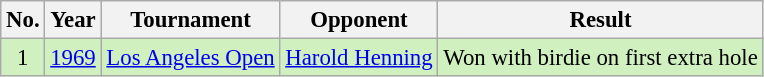<table class="wikitable" style="font-size:95%;">
<tr>
<th>No.</th>
<th>Year</th>
<th>Tournament</th>
<th>Opponent</th>
<th>Result</th>
</tr>
<tr style="background:#D0F0C0;">
<td align=center>1</td>
<td><a href='#'>1969</a></td>
<td><a href='#'>Los Angeles Open</a></td>
<td> <a href='#'>Harold Henning</a></td>
<td>Won with birdie on first extra hole</td>
</tr>
</table>
